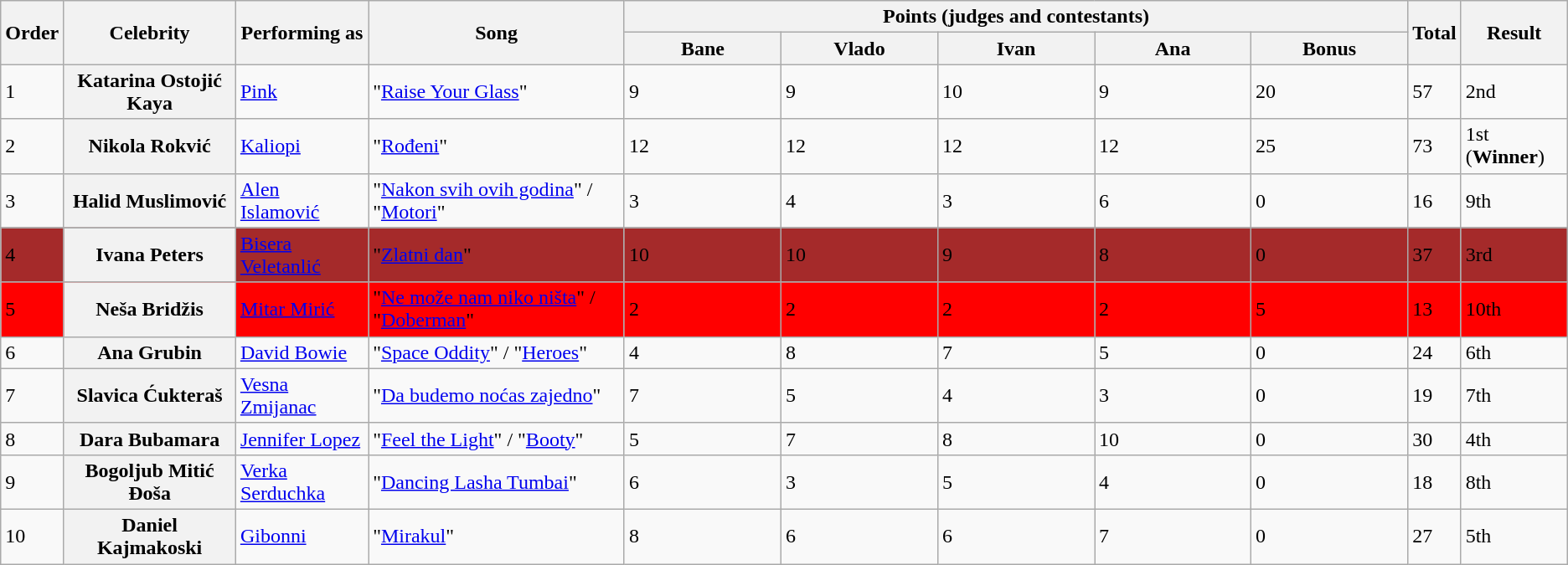<table class=wikitable>
<tr>
<th rowspan="2">Order</th>
<th rowspan="2">Celebrity</th>
<th rowspan="2">Performing as</th>
<th rowspan="2">Song</th>
<th colspan="5" style="width:50%;">Points (judges and contestants)</th>
<th rowspan="2">Total</th>
<th rowspan="2">Result</th>
</tr>
<tr>
<th style="width:10%;">Bane</th>
<th style="width:10%;">Vlado</th>
<th style="width:10%;">Ivan</th>
<th style="width:10%;">Ana</th>
<th style="width:10%;">Bonus</th>
</tr>
<tr -bgcolor="grey">
<td>1</td>
<th scope="row">Katarina Ostojić Kaya</th>
<td><a href='#'>Pink</a></td>
<td>"<a href='#'>Raise Your Glass</a>"</td>
<td>9</td>
<td>9</td>
<td>10</td>
<td>9</td>
<td>20</td>
<td>57</td>
<td>2nd</td>
</tr>
<tr -style="background:yellow;">
<td>2</td>
<th scope="row">Nikola Rokvić</th>
<td><a href='#'>Kaliopi</a></td>
<td>"<a href='#'>Rođeni</a>"</td>
<td>12</td>
<td>12</td>
<td>12</td>
<td>12</td>
<td>25</td>
<td>73</td>
<td>1st (<strong>Winner</strong>)</td>
</tr>
<tr>
<td>3</td>
<th scope="row">Halid Muslimović</th>
<td><a href='#'>Alen Islamović</a></td>
<td>"<a href='#'>Nakon svih ovih godina</a>" / "<a href='#'>Motori</a>"</td>
<td>3</td>
<td>4</td>
<td>3</td>
<td>6</td>
<td>0</td>
<td>16</td>
<td>9th</td>
</tr>
<tr>
</tr>
<tr bgcolor="brown">
<td>4</td>
<th scope="row">Ivana Peters</th>
<td><a href='#'>Bisera Veletanlić</a></td>
<td>"<a href='#'>Zlatni dan</a>"</td>
<td>10</td>
<td>10</td>
<td>9</td>
<td>8</td>
<td>0</td>
<td>37</td>
<td>3rd</td>
</tr>
<tr bgcolor="red">
<td>5</td>
<th scope="row">Neša Bridžis</th>
<td><a href='#'>Mitar Mirić</a></td>
<td>"<a href='#'>Ne može nam niko ništa</a>" / "<a href='#'>Doberman</a>"</td>
<td>2</td>
<td>2</td>
<td>2</td>
<td>2</td>
<td>5</td>
<td>13</td>
<td>10th</td>
</tr>
<tr>
<td>6</td>
<th scope="row">Ana Grubin</th>
<td><a href='#'>David Bowie</a></td>
<td>"<a href='#'>Space Oddity</a>" / "<a href='#'>Heroes</a>"</td>
<td>4</td>
<td>8</td>
<td>7</td>
<td>5</td>
<td>0</td>
<td>24</td>
<td>6th</td>
</tr>
<tr>
<td>7</td>
<th scope="row">Slavica Ćukteraš</th>
<td><a href='#'>Vesna Zmijanac</a></td>
<td>"<a href='#'>Da budemo noćas zajedno</a>"</td>
<td>7</td>
<td>5</td>
<td>4</td>
<td>3</td>
<td>0</td>
<td>19</td>
<td>7th</td>
</tr>
<tr ->
<td>8</td>
<th scope="row">Dara Bubamara</th>
<td><a href='#'>Jennifer Lopez</a></td>
<td>"<a href='#'>Feel the Light</a>" / "<a href='#'>Booty</a>"</td>
<td>5</td>
<td>7</td>
<td>8</td>
<td>10</td>
<td>0</td>
<td>30</td>
<td>4th</td>
</tr>
<tr>
<td>9</td>
<th scope="row">Bogoljub Mitić Đoša</th>
<td><a href='#'>Verka Serduchka</a></td>
<td>"<a href='#'>Dancing Lasha Tumbai</a>"</td>
<td>6</td>
<td>3</td>
<td>5</td>
<td>4</td>
<td>0</td>
<td>18</td>
<td>8th</td>
</tr>
<tr>
<td>10</td>
<th scope="row">Daniel Kajmakoski</th>
<td><a href='#'>Gibonni</a></td>
<td>"<a href='#'>Mirakul</a>"</td>
<td>8</td>
<td>6</td>
<td>6</td>
<td>7</td>
<td>0</td>
<td>27</td>
<td>5th</td>
</tr>
</table>
